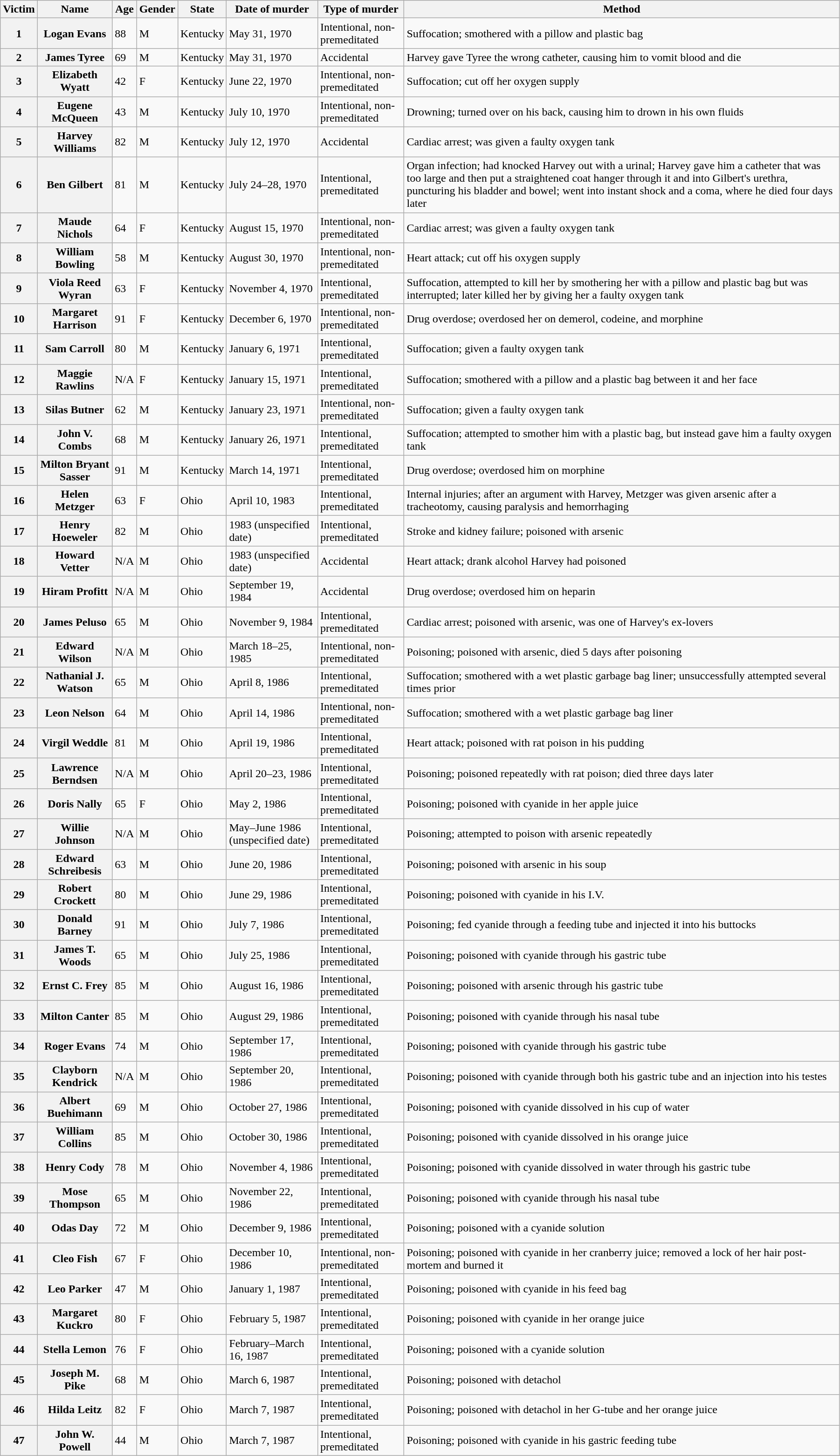<table class="wikitable sortable", width=95%>
<tr>
<th>Victim</th>
<th scope="col">Name</th>
<th scope="col">Age</th>
<th scope="col">Gender</th>
<th scope="col">State</th>
<th scope="col" data-sort-type="date">Date of murder</th>
<th scope="col" data-sort-type="date">Type of murder</th>
<th scope="col">Method</th>
</tr>
<tr>
<th scope="row">1</th>
<th>Logan Evans</th>
<td>88</td>
<td>M</td>
<td>Kentucky</td>
<td>May 31, 1970</td>
<td>Intentional, non-premeditated</td>
<td>Suffocation; smothered with a pillow and plastic bag</td>
</tr>
<tr>
<th scope="row">2</th>
<th>James Tyree</th>
<td>69</td>
<td>M</td>
<td>Kentucky</td>
<td>May 31, 1970</td>
<td>Accidental</td>
<td>Harvey gave Tyree the wrong catheter, causing him to vomit blood and die</td>
</tr>
<tr>
<th scope="row">3</th>
<th>Elizabeth Wyatt</th>
<td>42</td>
<td>F</td>
<td>Kentucky</td>
<td>June 22, 1970</td>
<td>Intentional, non-premeditated</td>
<td>Suffocation; cut off her oxygen supply</td>
</tr>
<tr>
<th scope="row">4</th>
<th>Eugene McQueen</th>
<td>43</td>
<td>M</td>
<td>Kentucky</td>
<td>July 10, 1970</td>
<td>Intentional, non-premeditated</td>
<td>Drowning; turned over on his back, causing him to drown in his own fluids</td>
</tr>
<tr>
<th scope="row">5</th>
<th>Harvey Williams</th>
<td>82</td>
<td>M</td>
<td>Kentucky</td>
<td>July 12, 1970</td>
<td>Accidental</td>
<td>Cardiac arrest; was given a faulty oxygen tank</td>
</tr>
<tr>
<th scope="row">6</th>
<th>Ben Gilbert</th>
<td>81</td>
<td>M</td>
<td>Kentucky</td>
<td>July 24–28, 1970</td>
<td>Intentional, premeditated</td>
<td>Organ infection; had knocked Harvey out with a urinal; Harvey gave him a catheter that was too large and then put a straightened coat hanger through it and into Gilbert's urethra, puncturing his bladder and bowel; went into instant shock and a coma, where he died four days later</td>
</tr>
<tr>
<th scope="row">7</th>
<th>Maude Nichols</th>
<td>64</td>
<td>F</td>
<td>Kentucky</td>
<td>August 15, 1970</td>
<td>Intentional, non-premeditated</td>
<td>Cardiac arrest; was given a faulty oxygen tank</td>
</tr>
<tr>
<th scope="row">8</th>
<th>William Bowling</th>
<td>58</td>
<td>M</td>
<td>Kentucky</td>
<td>August 30, 1970</td>
<td>Intentional, non-premeditated</td>
<td>Heart attack; cut off his oxygen supply</td>
</tr>
<tr>
<th scope="row">9</th>
<th>Viola Reed Wyran</th>
<td>63</td>
<td>F</td>
<td>Kentucky</td>
<td>November 4, 1970</td>
<td>Intentional, premeditated</td>
<td>Suffocation, attempted to kill her by smothering her with a pillow and plastic bag but was interrupted; later killed her by giving her a faulty oxygen tank</td>
</tr>
<tr>
<th scope="row">10</th>
<th>Margaret Harrison</th>
<td>91</td>
<td>F</td>
<td>Kentucky</td>
<td>December 6, 1970</td>
<td>Intentional, non-premeditated</td>
<td>Drug overdose; overdosed her on demerol, codeine, and morphine</td>
</tr>
<tr>
<th scope="row">11</th>
<th>Sam Carroll</th>
<td>80</td>
<td>M</td>
<td>Kentucky</td>
<td>January 6, 1971</td>
<td>Intentional, premeditated</td>
<td>Suffocation; given a faulty oxygen tank</td>
</tr>
<tr>
<th scope="row">12</th>
<th>Maggie Rawlins</th>
<td>N/A</td>
<td>F</td>
<td>Kentucky</td>
<td>January 15, 1971</td>
<td>Intentional, premeditated</td>
<td>Suffocation; smothered with a pillow and a plastic bag between it and her face</td>
</tr>
<tr>
<th scope="row">13</th>
<th>Silas Butner</th>
<td>62</td>
<td>M</td>
<td>Kentucky</td>
<td>January 23, 1971</td>
<td>Intentional, non-premeditated</td>
<td>Suffocation; given a faulty oxygen tank</td>
</tr>
<tr>
<th scope="row">14</th>
<th>John V. Combs</th>
<td>68</td>
<td>M</td>
<td>Kentucky</td>
<td>January 26, 1971</td>
<td>Intentional, premeditated</td>
<td>Suffocation; attempted to smother him with a plastic bag, but instead gave him a faulty oxygen tank</td>
</tr>
<tr>
<th scope="row">15</th>
<th>Milton Bryant Sasser</th>
<td>91</td>
<td>M</td>
<td>Kentucky</td>
<td>March 14, 1971</td>
<td>Intentional, premeditated</td>
<td>Drug overdose; overdosed him on morphine</td>
</tr>
<tr>
<th scope="row">16</th>
<th>Helen Metzger</th>
<td>63</td>
<td>F</td>
<td>Ohio</td>
<td>April 10, 1983</td>
<td>Intentional, premeditated</td>
<td>Internal injuries; after an argument with Harvey, Metzger was given arsenic after a tracheotomy, causing paralysis and hemorrhaging</td>
</tr>
<tr>
<th scope="row">17</th>
<th>Henry Hoeweler</th>
<td>82</td>
<td>M</td>
<td>Ohio</td>
<td>1983 (unspecified date)</td>
<td>Intentional, premeditated</td>
<td>Stroke and kidney failure; poisoned with arsenic</td>
</tr>
<tr>
<th scope="row">18</th>
<th>Howard Vetter</th>
<td>N/A</td>
<td>M</td>
<td>Ohio</td>
<td>1983 (unspecified date)</td>
<td>Accidental</td>
<td>Heart attack; drank alcohol Harvey had poisoned</td>
</tr>
<tr>
<th scope="row">19</th>
<th>Hiram Profitt</th>
<td>N/A</td>
<td>M</td>
<td>Ohio</td>
<td>September 19, 1984</td>
<td>Accidental</td>
<td>Drug overdose; overdosed him on heparin</td>
</tr>
<tr>
<th scope="row">20</th>
<th>James Peluso</th>
<td>65</td>
<td>M</td>
<td>Ohio</td>
<td>November 9, 1984</td>
<td>Intentional, premeditated</td>
<td>Cardiac arrest; poisoned with arsenic, was one of Harvey's ex-lovers</td>
</tr>
<tr>
<th scope="row">21</th>
<th>Edward Wilson</th>
<td>N/A</td>
<td>M</td>
<td>Ohio</td>
<td>March 18–25, 1985</td>
<td>Intentional, non-premeditated</td>
<td>Poisoning; poisoned with arsenic, died 5 days after poisoning</td>
</tr>
<tr>
<th scope="row">22</th>
<th>Nathanial J. Watson</th>
<td>65</td>
<td>M</td>
<td>Ohio</td>
<td>April 8, 1986</td>
<td>Intentional, premeditated</td>
<td>Suffocation; smothered with a wet plastic garbage bag liner; unsuccessfully attempted several times prior</td>
</tr>
<tr>
<th scope="row">23</th>
<th>Leon Nelson</th>
<td>64</td>
<td>M</td>
<td>Ohio</td>
<td>April 14, 1986</td>
<td>Intentional, non-premeditated</td>
<td>Suffocation; smothered with a wet plastic garbage bag liner</td>
</tr>
<tr>
<th scope="row">24</th>
<th>Virgil Weddle</th>
<td>81</td>
<td>M</td>
<td>Ohio</td>
<td>April 19, 1986</td>
<td>Intentional, premeditated</td>
<td>Heart attack; poisoned with rat poison in his pudding</td>
</tr>
<tr>
<th scope="row">25</th>
<th>Lawrence Berndsen</th>
<td>N/A</td>
<td>M</td>
<td>Ohio</td>
<td>April 20–23, 1986</td>
<td>Intentional, premeditated</td>
<td>Poisoning; poisoned repeatedly with rat poison; died three days later</td>
</tr>
<tr>
<th scope="row">26</th>
<th>Doris Nally</th>
<td>65</td>
<td>F</td>
<td>Ohio</td>
<td>May 2, 1986</td>
<td>Intentional, premeditated</td>
<td>Poisoning; poisoned with cyanide in her apple juice</td>
</tr>
<tr>
<th scope="row">27</th>
<th>Willie Johnson</th>
<td>N/A</td>
<td>M</td>
<td>Ohio</td>
<td>May–June 1986 (unspecified date)</td>
<td>Intentional, premeditated</td>
<td>Poisoning; attempted to poison with arsenic repeatedly</td>
</tr>
<tr>
<th scope="row">28</th>
<th>Edward Schreibesis</th>
<td>63</td>
<td>M</td>
<td>Ohio</td>
<td>June 20, 1986</td>
<td>Intentional, premeditated</td>
<td>Poisoning; poisoned with arsenic in his soup</td>
</tr>
<tr>
<th scope="row">29</th>
<th>Robert Crockett</th>
<td>80</td>
<td>M</td>
<td>Ohio</td>
<td>June 29, 1986</td>
<td>Intentional, premeditated</td>
<td>Poisoning; poisoned with cyanide in his I.V.</td>
</tr>
<tr>
<th scope="row">30</th>
<th>Donald Barney</th>
<td>91</td>
<td>M</td>
<td>Ohio</td>
<td>July 7, 1986</td>
<td>Intentional, premeditated</td>
<td>Poisoning; fed cyanide through a feeding tube and injected it into his buttocks</td>
</tr>
<tr>
<th scope="row">31</th>
<th>James T. Woods</th>
<td>65</td>
<td>M</td>
<td>Ohio</td>
<td>July 25, 1986</td>
<td>Intentional, premeditated</td>
<td>Poisoning; poisoned with cyanide through his gastric tube</td>
</tr>
<tr>
<th scope="row">32</th>
<th>Ernst C. Frey</th>
<td>85</td>
<td>M</td>
<td>Ohio</td>
<td>August 16, 1986</td>
<td>Intentional, premeditated</td>
<td>Poisoning; poisoned with arsenic through his gastric tube</td>
</tr>
<tr>
<th scope="row">33</th>
<th>Milton Canter</th>
<td>85</td>
<td>M</td>
<td>Ohio</td>
<td>August 29, 1986</td>
<td>Intentional, premeditated</td>
<td>Poisoning; poisoned with cyanide through his nasal tube</td>
</tr>
<tr>
<th scope="row">34</th>
<th>Roger Evans</th>
<td>74</td>
<td>M</td>
<td>Ohio</td>
<td>September 17, 1986</td>
<td>Intentional, premeditated</td>
<td>Poisoning; poisoned with cyanide through his gastric tube</td>
</tr>
<tr>
<th scope="row">35</th>
<th>Clayborn Kendrick</th>
<td>N/A</td>
<td>M</td>
<td>Ohio</td>
<td>September 20, 1986</td>
<td>Intentional, premeditated</td>
<td>Poisoning; poisoned with cyanide through both his gastric tube and an injection into his testes</td>
</tr>
<tr>
<th scope="row">36</th>
<th>Albert Buehimann</th>
<td>69</td>
<td>M</td>
<td>Ohio</td>
<td>October 27, 1986</td>
<td>Intentional, premeditated</td>
<td>Poisoning; poisoned with cyanide dissolved in his cup of water</td>
</tr>
<tr>
<th scope="row">37</th>
<th>William Collins</th>
<td>85</td>
<td>M</td>
<td>Ohio</td>
<td>October 30, 1986</td>
<td>Intentional, premeditated</td>
<td>Poisoning; poisoned with cyanide dissolved in his orange juice</td>
</tr>
<tr>
<th scope="row">38</th>
<th>Henry Cody</th>
<td>78</td>
<td>M</td>
<td>Ohio</td>
<td>November 4, 1986</td>
<td>Intentional, premeditated</td>
<td>Poisoning; poisoned with cyanide dissolved in water through his gastric tube</td>
</tr>
<tr>
<th scope="row">39</th>
<th>Mose Thompson</th>
<td>65</td>
<td>M</td>
<td>Ohio</td>
<td>November 22, 1986</td>
<td>Intentional, premeditated</td>
<td>Poisoning; poisoned with cyanide through his nasal tube</td>
</tr>
<tr>
<th scope="row">40</th>
<th>Odas Day</th>
<td>72</td>
<td>M</td>
<td>Ohio</td>
<td>December 9, 1986</td>
<td>Intentional, premeditated</td>
<td>Poisoning; poisoned with a cyanide solution</td>
</tr>
<tr>
<th scope="row">41</th>
<th>Cleo Fish</th>
<td>67</td>
<td>F</td>
<td>Ohio</td>
<td>December 10, 1986</td>
<td>Intentional, non-premeditated</td>
<td>Poisoning; poisoned with cyanide in her cranberry juice; removed a lock of her hair post-mortem and burned it</td>
</tr>
<tr>
<th scope="row">42</th>
<th>Leo Parker</th>
<td>47</td>
<td>M</td>
<td>Ohio</td>
<td>January 1, 1987</td>
<td>Intentional, premeditated</td>
<td>Poisoning; poisoned with cyanide in his feed bag</td>
</tr>
<tr>
<th scope="row">43</th>
<th>Margaret Kuckro</th>
<td>80</td>
<td>F</td>
<td>Ohio</td>
<td>February 5, 1987</td>
<td>Intentional, premeditated</td>
<td>Poisoning; poisoned with cyanide in her orange juice</td>
</tr>
<tr>
<th scope="row">44</th>
<th>Stella Lemon</th>
<td>76</td>
<td>F</td>
<td>Ohio</td>
<td>February–March 16, 1987</td>
<td>Intentional, premeditated</td>
<td>Poisoning; poisoned with a cyanide solution</td>
</tr>
<tr>
<th scope="row">45</th>
<th>Joseph M. Pike</th>
<td>68</td>
<td>M</td>
<td>Ohio</td>
<td>March 6, 1987</td>
<td>Intentional, premeditated</td>
<td>Poisoning; poisoned with detachol</td>
</tr>
<tr>
<th scope="row">46</th>
<th>Hilda Leitz</th>
<td>82</td>
<td>F</td>
<td>Ohio</td>
<td>March 7, 1987</td>
<td>Intentional, premeditated</td>
<td>Poisoning; poisoned with detachol in her G-tube and her orange juice</td>
</tr>
<tr>
<th scope="row">47</th>
<th>John W. Powell</th>
<td>44</td>
<td>M</td>
<td>Ohio</td>
<td>March 7, 1987</td>
<td>Intentional, premeditated</td>
<td>Poisoning; poisoned with cyanide in his gastric feeding tube</td>
</tr>
</table>
